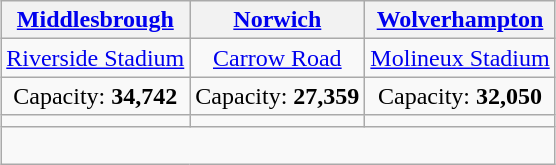<table class="wikitable" style="margin:1em auto; text-align:center">
<tr>
<th><a href='#'>Middlesbrough</a></th>
<th><a href='#'>Norwich</a></th>
<th><a href='#'>Wolverhampton</a></th>
</tr>
<tr>
<td><a href='#'>Riverside Stadium</a><br></td>
<td><a href='#'>Carrow Road</a><br></td>
<td><a href='#'>Molineux Stadium</a></td>
</tr>
<tr>
<td>Capacity: <strong>34,742</strong></td>
<td>Capacity: <strong>27,359</strong></td>
<td>Capacity: <strong>32,050</strong></td>
</tr>
<tr>
<td></td>
<td></td>
<td></td>
</tr>
<tr>
<td colspan="3"><br></td>
</tr>
</table>
